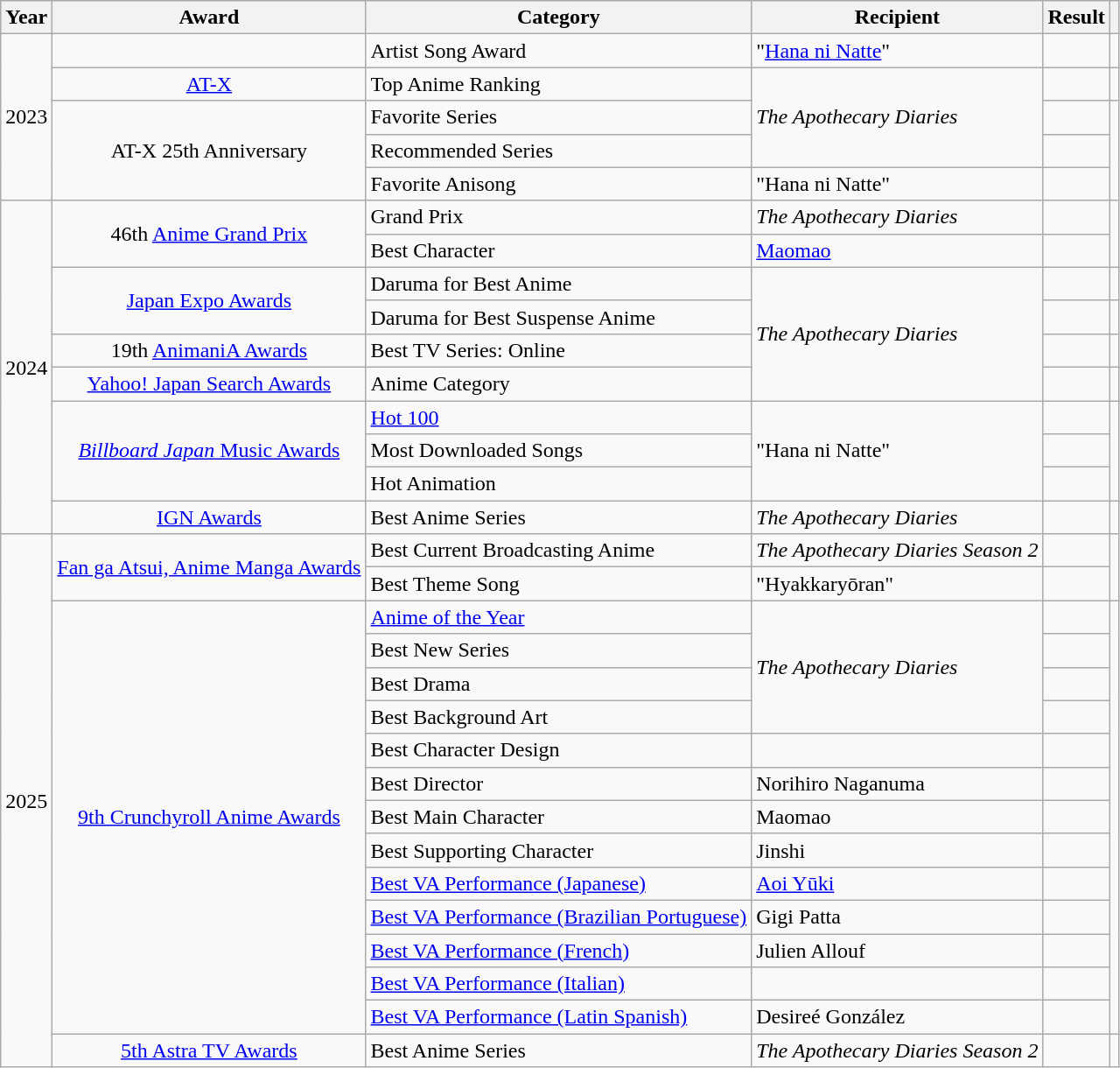<table class="wikitable plainrowheaders sortable">
<tr>
<th scope="col">Year</th>
<th scope="col">Award</th>
<th scope="col">Category</th>
<th scope="col">Recipient</th>
<th scope="col">Result</th>
<th scope="col" class="unsortable"></th>
</tr>
<tr>
<td rowspan="5" align="center">2023</td>
<td align="center"></td>
<td>Artist Song Award</td>
<td>"<a href='#'>Hana ni Natte</a>" </td>
<td></td>
<td style="text-align:center;"></td>
</tr>
<tr>
<td align="center"><a href='#'>AT-X</a></td>
<td>Top Anime Ranking</td>
<td rowspan="3"><em>The Apothecary Diaries</em></td>
<td></td>
<td style="text-align:center;"></td>
</tr>
<tr>
<td rowspan="3" align="center">AT-X 25th Anniversary</td>
<td>Favorite Series</td>
<td></td>
<td rowspan="3" style="text-align:center;"></td>
</tr>
<tr>
<td>Recommended Series</td>
<td></td>
</tr>
<tr>
<td>Favorite Anisong</td>
<td>"Hana ni Natte" </td>
<td></td>
</tr>
<tr>
<td rowspan="10" align="center">2024</td>
<td rowspan="2" align="center">46th <a href='#'>Anime Grand Prix</a></td>
<td>Grand Prix</td>
<td><em>The Apothecary Diaries</em></td>
<td></td>
<td rowspan="2" style="text-align:center;"></td>
</tr>
<tr>
<td>Best Character</td>
<td><a href='#'>Maomao</a></td>
<td></td>
</tr>
<tr>
<td rowspan="2" align="center"><a href='#'>Japan Expo Awards</a></td>
<td>Daruma for Best Anime</td>
<td rowspan="4"><em>The Apothecary Diaries</em></td>
<td></td>
<td style="text-align:center;"></td>
</tr>
<tr>
<td>Daruma for Best Suspense Anime</td>
<td></td>
<td style="text-align:center;"></td>
</tr>
<tr>
<td align="center">19th <a href='#'>AnimaniA Awards</a></td>
<td>Best TV Series: Online</td>
<td></td>
<td style="text-align:center;"></td>
</tr>
<tr>
<td align="center"><a href='#'>Yahoo! Japan Search Awards</a></td>
<td>Anime Category</td>
<td></td>
<td style="text-align:center"></td>
</tr>
<tr>
<td rowspan="3" align="center"><a href='#'><em>Billboard Japan</em> Music Awards</a></td>
<td><a href='#'>Hot 100</a></td>
<td rowspan="3">"Hana ni Natte" </td>
<td></td>
<td rowspan="3" style="text-align:center;"></td>
</tr>
<tr>
<td>Most Downloaded Songs</td>
<td></td>
</tr>
<tr>
<td>Hot Animation</td>
<td></td>
</tr>
<tr>
<td align="center"><a href='#'>IGN Awards</a></td>
<td>Best Anime Series</td>
<td><em>The Apothecary Diaries</em></td>
<td></td>
<td style="text-align:center;"></td>
</tr>
<tr>
<td rowspan="16" align="center">2025</td>
<td rowspan="2" align="center"><a href='#'>Fan ga Atsui, Anime Manga Awards</a></td>
<td>Best Current Broadcasting Anime</td>
<td><em>The Apothecary Diaries Season 2</em></td>
<td></td>
<td rowspan="2" style="text-align:center;"></td>
</tr>
<tr>
<td>Best Theme Song</td>
<td>"Hyakkaryōran" </td>
<td></td>
</tr>
<tr>
<td rowspan="13" align="center"><a href='#'>9th Crunchyroll Anime Awards</a></td>
<td><a href='#'>Anime of the Year</a></td>
<td rowspan="4"><em>The Apothecary Diaries</em></td>
<td></td>
<td rowspan="13" style="text-align:center;"></td>
</tr>
<tr>
<td>Best New Series</td>
<td></td>
</tr>
<tr>
<td>Best Drama</td>
<td></td>
</tr>
<tr>
<td>Best Background Art</td>
<td></td>
</tr>
<tr>
<td>Best Character Design</td>
<td></td>
<td></td>
</tr>
<tr>
<td>Best Director</td>
<td>Norihiro Naganuma</td>
<td></td>
</tr>
<tr>
<td>Best Main Character</td>
<td>Maomao</td>
<td></td>
</tr>
<tr>
<td>Best Supporting Character</td>
<td>Jinshi</td>
<td></td>
</tr>
<tr>
<td><a href='#'>Best VA Performance (Japanese)</a></td>
<td><a href='#'>Aoi Yūki</a> </td>
<td></td>
</tr>
<tr>
<td><a href='#'>Best VA Performance (Brazilian Portuguese)</a></td>
<td>Gigi Patta </td>
<td></td>
</tr>
<tr>
<td><a href='#'>Best VA Performance (French)</a></td>
<td>Julien Allouf </td>
<td></td>
</tr>
<tr>
<td><a href='#'>Best VA Performance (Italian)</a></td>
<td> </td>
<td></td>
</tr>
<tr>
<td><a href='#'>Best VA Performance (Latin Spanish)</a></td>
<td>Desireé González </td>
<td></td>
</tr>
<tr>
<td align="center"><a href='#'>5th Astra TV Awards</a></td>
<td>Best Anime Series</td>
<td><em>The Apothecary Diaries Season 2</em></td>
<td></td>
<td style="text-align:center;"></td>
</tr>
</table>
